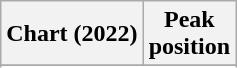<table class="wikitable sortable plainrowheaders" style="text-align:center">
<tr>
<th scope="col">Chart (2022)</th>
<th scope="col">Peak<br>position</th>
</tr>
<tr>
</tr>
<tr>
</tr>
<tr>
</tr>
<tr>
</tr>
</table>
